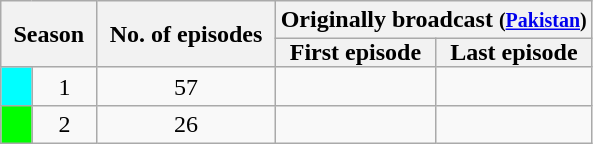<table class="wikitable" style="text-align:center">
<tr>
<th style="padding: 0 8px" colspan="2" rowspan="2">Season</th>
<th style="padding: 0 8px" rowspan="2">No. of episodes</th>
<th colspan="2">Originally broadcast <small>(<a href='#'>Pakistan</a>)</small></th>
</tr>
<tr>
<th style="padding: 0 8px">First episode</th>
<th style="padding: 0 8px">Last episode</th>
</tr>
<tr>
<td style="background:cyan;"></td>
<td style="text-align:center;">1</td>
<td style="text-align:center;">57</td>
<td style="text-align:center;"></td>
<td style="text-align:center;"></td>
</tr>
<tr>
<td style="background:#0f0;"></td>
<td style="text-align:center;">2</td>
<td style="text-align:center;">26</td>
<td style="text-align:center;"></td>
<td style="text-align:center;"></td>
</tr>
</table>
